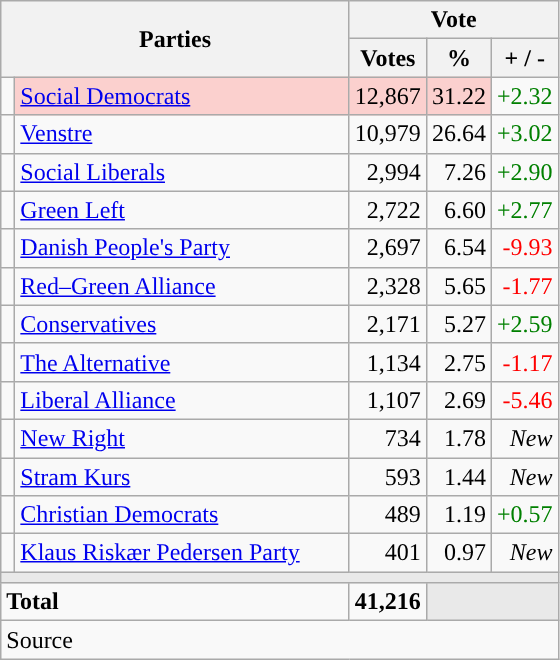<table class="wikitable" style="text-align:right;">
<tr>
<th style="text-align:centre;" rowspan="2" colspan="2" width="225">Parties</th>
<th colspan="3">Vote</th>
</tr>
<tr>
<th width="15">Votes</th>
<th width="15">%</th>
<th width="15">+ / -</th>
</tr>
<tr>
<td width="2" style="color:inherit;background:"></td>
<td bgcolor=#fbd0ce  align="left"><a href='#'>Social Democrats</a></td>
<td bgcolor=#fbd0ce>12,867</td>
<td bgcolor=#fbd0ce>31.22</td>
<td style=color:green;>+2.32</td>
</tr>
<tr>
<td width="2" style="color:inherit;background:"></td>
<td align="left"><a href='#'>Venstre</a></td>
<td>10,979</td>
<td>26.64</td>
<td style=color:green;>+3.02</td>
</tr>
<tr>
<td width="2" style="color:inherit;background:"></td>
<td align="left"><a href='#'>Social Liberals</a></td>
<td>2,994</td>
<td>7.26</td>
<td style=color:green;>+2.90</td>
</tr>
<tr>
<td width="2" style="color:inherit;background:"></td>
<td align="left"><a href='#'>Green Left</a></td>
<td>2,722</td>
<td>6.60</td>
<td style=color:green;>+2.77</td>
</tr>
<tr>
<td width="2" style="color:inherit;background:"></td>
<td align="left"><a href='#'>Danish People's Party</a></td>
<td>2,697</td>
<td>6.54</td>
<td style=color:red;>-9.93</td>
</tr>
<tr>
<td width="2" style="color:inherit;background:"></td>
<td align="left"><a href='#'>Red–Green Alliance</a></td>
<td>2,328</td>
<td>5.65</td>
<td style=color:red;>-1.77</td>
</tr>
<tr>
<td width="2" style="color:inherit;background:"></td>
<td align="left"><a href='#'>Conservatives</a></td>
<td>2,171</td>
<td>5.27</td>
<td style=color:green;>+2.59</td>
</tr>
<tr>
<td width="2" style="color:inherit;background:"></td>
<td align="left"><a href='#'>The Alternative</a></td>
<td>1,134</td>
<td>2.75</td>
<td style=color:red;>-1.17</td>
</tr>
<tr>
<td width="2" style="color:inherit;background:"></td>
<td align="left"><a href='#'>Liberal Alliance</a></td>
<td>1,107</td>
<td>2.69</td>
<td style=color:red;>-5.46</td>
</tr>
<tr>
<td width="2" style="color:inherit;background:"></td>
<td align="left"><a href='#'>New Right</a></td>
<td>734</td>
<td>1.78</td>
<td><em>New</em></td>
</tr>
<tr>
<td width="2" style="color:inherit;background:"></td>
<td align="left"><a href='#'>Stram Kurs</a></td>
<td>593</td>
<td>1.44</td>
<td><em>New</em></td>
</tr>
<tr>
<td width="2" style="color:inherit;background:"></td>
<td align="left"><a href='#'>Christian Democrats</a></td>
<td>489</td>
<td>1.19</td>
<td style=color:green;>+0.57</td>
</tr>
<tr>
<td width="2" style="color:inherit;background:"></td>
<td align="left"><a href='#'>Klaus Riskær Pedersen Party</a></td>
<td>401</td>
<td>0.97</td>
<td><em>New</em></td>
</tr>
<tr>
<td colspan="7" bgcolor="#E9E9E9"></td>
</tr>
<tr>
<td align="left" colspan="2"><strong>Total</strong></td>
<td><strong>41,216</strong></td>
<td bgcolor="#E9E9E9" colspan="2"></td>
</tr>
<tr>
<td align="left" colspan="6">Source</td>
</tr>
</table>
